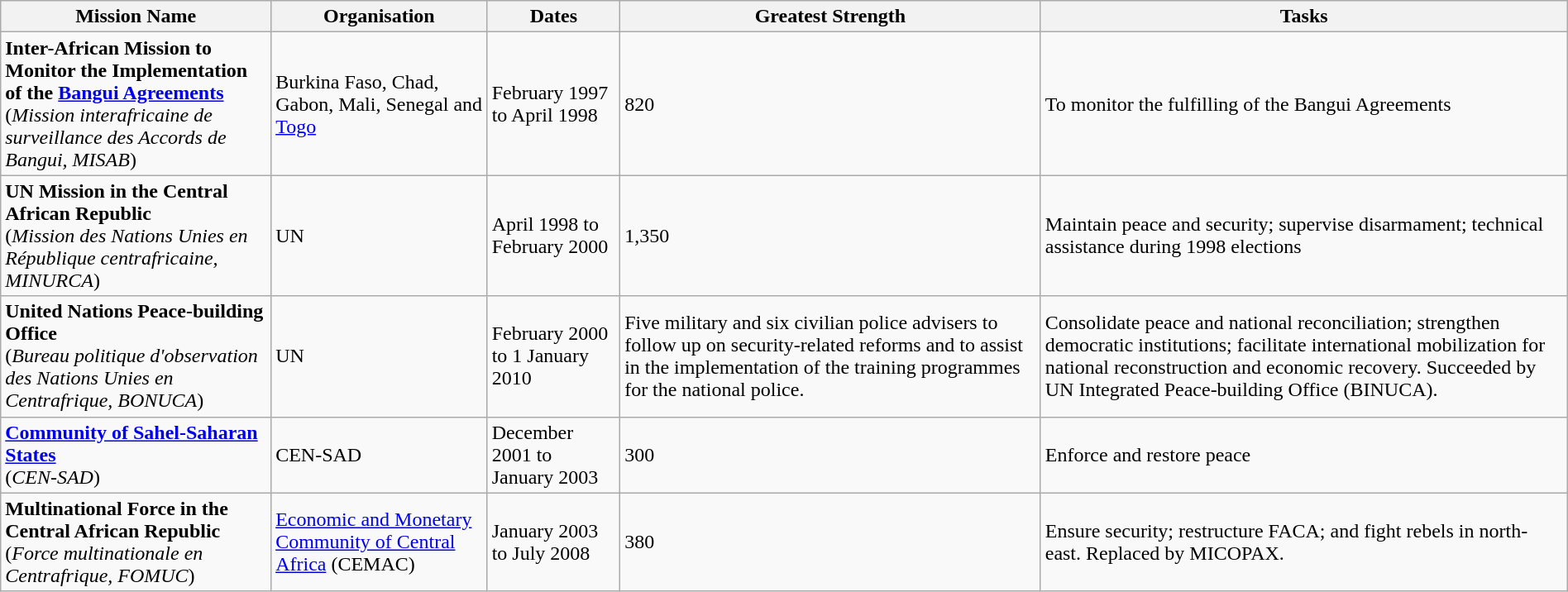<table class="wikitable" style="margin: 1em auto 1em auto">
<tr>
<th>Mission Name</th>
<th>Organisation</th>
<th>Dates</th>
<th>Greatest Strength</th>
<th>Tasks</th>
</tr>
<tr>
<td><strong>Inter-African Mission to Monitor the Implementation of the <a href='#'>Bangui Agreements</a></strong> <br>(<em>Mission interafricaine de surveillance des Accords de Bangui, MISAB</em>)</td>
<td>Burkina Faso, Chad, Gabon, Mali, Senegal and <a href='#'>Togo</a></td>
<td>February 1997 to April 1998</td>
<td>820</td>
<td>To monitor the fulfilling of the Bangui Agreements</td>
</tr>
<tr>
<td><strong>UN Mission in the Central African Republic</strong> <br>(<em>Mission des Nations Unies en République centrafricaine, MINURCA</em>)</td>
<td>UN</td>
<td>April 1998 to February 2000</td>
<td>1,350</td>
<td>Maintain peace and security; supervise disarmament; technical assistance during 1998 elections</td>
</tr>
<tr>
<td><strong>United Nations Peace-building Office</strong> <br>(<em>Bureau politique d'observation des Nations Unies en Centrafrique, BONUCA</em>)</td>
<td>UN</td>
<td>February 2000 to 1 January 2010</td>
<td>Five military and six civilian police advisers to follow up on security-related reforms and to assist in the implementation of the training programmes for the national police.</td>
<td>Consolidate peace and national reconciliation; strengthen democratic institutions; facilitate international mobilization for national reconstruction and economic recovery. Succeeded by UN Integrated Peace-building Office (BINUCA).</td>
</tr>
<tr>
<td><strong><a href='#'>Community of Sahel-Saharan States</a></strong> <br>(<em>CEN-SAD</em>)</td>
<td>CEN-SAD</td>
<td>December 2001 to January 2003</td>
<td>300</td>
<td>Enforce and restore peace</td>
</tr>
<tr>
<td><strong>Multinational Force in the Central African Republic</strong> <br>(<em>Force multinationale en Centrafrique, FOMUC</em>)</td>
<td><a href='#'>Economic and Monetary Community of Central Africa</a> (CEMAC)</td>
<td>January 2003 to July 2008</td>
<td>380</td>
<td>Ensure security; restructure FACA; and fight rebels in north-east. Replaced by MICOPAX.</td>
</tr>
</table>
